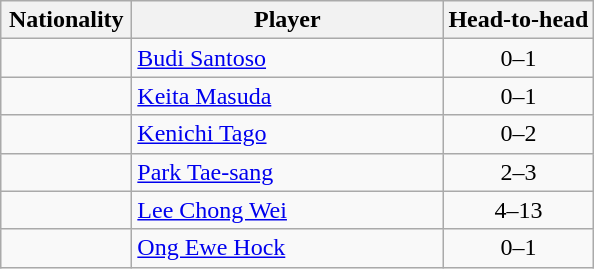<table class="wikitable">
<tr>
<th width=80>Nationality</th>
<th width=200>Player</th>
<th>Head-to-head</th>
</tr>
<tr>
<td align=center></td>
<td><a href='#'>Budi Santoso</a></td>
<td align=center>0–1</td>
</tr>
<tr>
<td align=center></td>
<td><a href='#'>Keita Masuda</a></td>
<td align=center>0–1</td>
</tr>
<tr>
<td align=center></td>
<td><a href='#'>Kenichi Tago</a></td>
<td align=center>0–2</td>
</tr>
<tr>
<td align=center></td>
<td><a href='#'>Park Tae-sang</a></td>
<td align=center>2–3</td>
</tr>
<tr>
<td align=center></td>
<td><a href='#'>Lee Chong Wei</a></td>
<td align=center>4–13</td>
</tr>
<tr>
<td align=center></td>
<td><a href='#'>Ong Ewe Hock</a></td>
<td align=center>0–1</td>
</tr>
</table>
